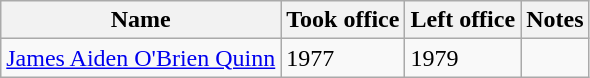<table class="wikitable">
<tr>
<th>Name</th>
<th>Took office</th>
<th>Left office</th>
<th>Notes</th>
</tr>
<tr>
<td><a href='#'>James Aiden O'Brien Quinn</a></td>
<td>1977</td>
<td>1979</td>
<td></td>
</tr>
</table>
